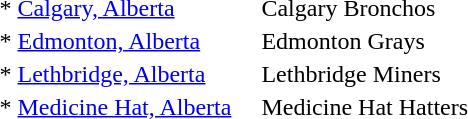<table>
<tr>
<td>* <a href='#'>Calgary, Alberta</a></td>
<td>Calgary Bronchos</td>
</tr>
<tr>
<td>* <a href='#'>Edmonton, Alberta</a></td>
<td>Edmonton Grays</td>
</tr>
<tr>
<td>* <a href='#'>Lethbridge, Alberta</a></td>
<td>Lethbridge Miners</td>
</tr>
<tr>
<td>* <a href='#'>Medicine Hat, Alberta</a>    </td>
<td>Medicine Hat Hatters</td>
</tr>
<tr>
</tr>
</table>
